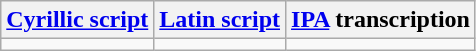<table class="wikitable">
<tr>
<th><a href='#'>Cyrillic script</a></th>
<th><a href='#'>Latin script</a></th>
<th><a href='#'>IPA</a> transcription</th>
</tr>
<tr style="vertical-align:top; white-space:nowrap; text-align:center;">
<td></td>
<td></td>
<td></td>
</tr>
</table>
